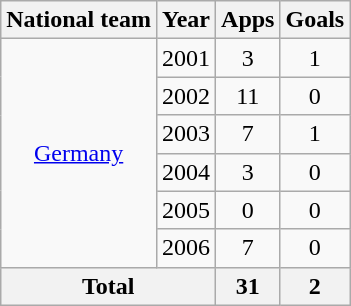<table class="wikitable" style="text-align:center">
<tr>
<th>National team</th>
<th>Year</th>
<th>Apps</th>
<th>Goals</th>
</tr>
<tr>
<td rowspan="6"><a href='#'>Germany</a></td>
<td>2001</td>
<td>3</td>
<td>1</td>
</tr>
<tr>
<td>2002</td>
<td>11</td>
<td>0</td>
</tr>
<tr>
<td>2003</td>
<td>7</td>
<td>1</td>
</tr>
<tr>
<td>2004</td>
<td>3</td>
<td>0</td>
</tr>
<tr>
<td>2005</td>
<td>0</td>
<td>0</td>
</tr>
<tr>
<td>2006</td>
<td>7</td>
<td>0</td>
</tr>
<tr>
<th colspan="2">Total</th>
<th>31</th>
<th>2</th>
</tr>
</table>
